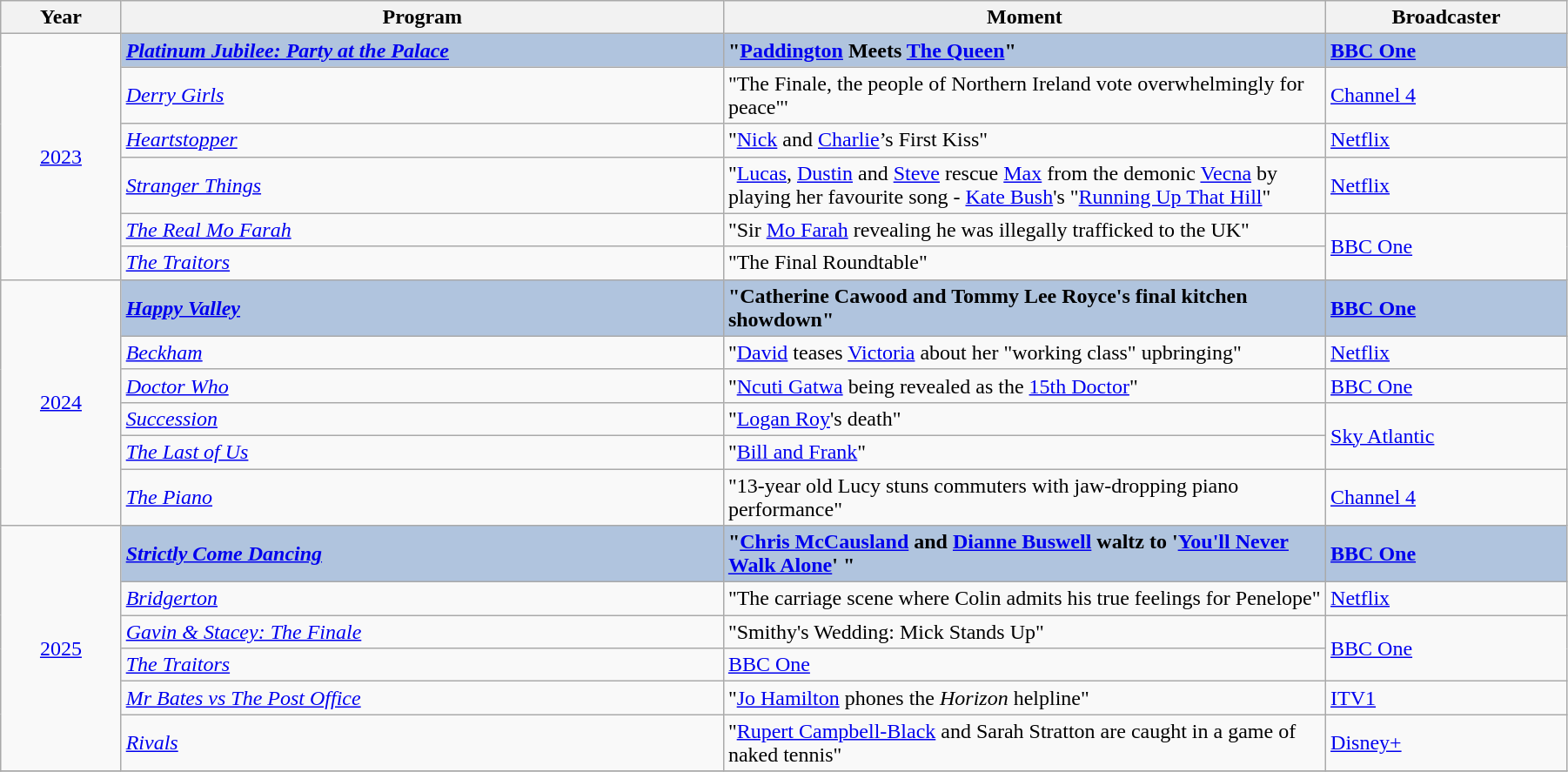<table class="wikitable" width="95%">
<tr>
<th width=5%>Year</th>
<th width=25%>Program</th>
<th width=25%><strong>Moment</strong></th>
<th width=10%><strong>Broadcaster</strong></th>
</tr>
<tr>
<td rowspan="6" style="text-align:center;"><a href='#'>2023</a><br></td>
<td style="background:#B0C4DE;"><strong><em><a href='#'>Platinum Jubilee: Party at the Palace</a></em></strong></td>
<td style="background:#B0C4DE;"><strong>"<a href='#'>Paddington</a> Meets <a href='#'>The Queen</a>"</strong></td>
<td style="background:#B0C4DE;"><strong><a href='#'>BBC One</a></strong></td>
</tr>
<tr>
<td><em> <a href='#'>Derry Girls</a></em></td>
<td>"The Finale, the people of Northern Ireland vote overwhelmingly for peace"'</td>
<td><a href='#'>Channel 4</a></td>
</tr>
<tr>
<td><em><a href='#'>Heartstopper</a></em></td>
<td>"<a href='#'>Nick</a> and <a href='#'>Charlie</a>’s First Kiss"</td>
<td><a href='#'>Netflix</a></td>
</tr>
<tr>
<td><em><a href='#'>Stranger Things</a></em></td>
<td>"<a href='#'>Lucas</a>, <a href='#'>Dustin</a> and <a href='#'>Steve</a> rescue <a href='#'>Max</a> from the demonic <a href='#'>Vecna</a> by playing her favourite song - <a href='#'>Kate Bush</a>'s "<a href='#'>Running Up That Hill</a>"</td>
<td><a href='#'>Netflix</a></td>
</tr>
<tr>
<td><em><a href='#'>The Real Mo Farah</a></em></td>
<td>"Sir <a href='#'>Mo Farah</a> revealing he was illegally trafficked to the UK"</td>
<td rowspan="2"><a href='#'>BBC One</a></td>
</tr>
<tr>
<td><em><a href='#'>The Traitors</a></em></td>
<td>"The Final Roundtable"</td>
</tr>
<tr>
<td rowspan="6" style="text-align:center;"><a href='#'>2024</a><br></td>
<td style="background:#B0C4DE;"><strong><em><a href='#'>Happy Valley</a></em></strong></td>
<td style="background:#B0C4DE;"><strong>"Catherine Cawood and Tommy Lee Royce's final kitchen showdown"</strong></td>
<td style="background:#B0C4DE;"><strong><a href='#'>BBC One</a></strong></td>
</tr>
<tr>
<td><em><a href='#'>Beckham</a></em></td>
<td>"<a href='#'>David</a> teases <a href='#'>Victoria</a> about her "working class" upbringing"</td>
<td><a href='#'>Netflix</a></td>
</tr>
<tr>
<td><em><a href='#'>Doctor Who</a></em></td>
<td>"<a href='#'>Ncuti Gatwa</a> being revealed as the <a href='#'>15th Doctor</a>"</td>
<td><a href='#'>BBC One</a></td>
</tr>
<tr>
<td><em><a href='#'>Succession</a></em></td>
<td>"<a href='#'>Logan Roy</a>'s death"</td>
<td rowspan="2"><a href='#'>Sky Atlantic</a></td>
</tr>
<tr>
<td><em><a href='#'>The Last of Us</a></em></td>
<td>"<a href='#'>Bill and Frank</a>"</td>
</tr>
<tr>
<td><em><a href='#'>The Piano</a></em></td>
<td>"13-year old Lucy stuns commuters with jaw-dropping piano performance"</td>
<td><a href='#'>Channel 4</a></td>
</tr>
<tr>
<td rowspan="6" style="text-align:center;"><a href='#'>2025</a><br></td>
<td style="background:#B0C4DE;"><strong><em><a href='#'>Strictly Come Dancing</a></em></strong></td>
<td style=background:#B0C4DE;"><strong>"<a href='#'>Chris McCausland</a> and <a href='#'>Dianne Buswell</a> waltz to '<a href='#'>You'll Never Walk Alone</a>' "</strong></td>
<td style="background:#B0C4DE;"><strong><a href='#'>BBC One</a></strong></td>
</tr>
<tr>
<td><em><a href='#'>Bridgerton</a></em></td>
<td>"The carriage scene where Colin admits his true feelings for Penelope"</td>
<td><a href='#'>Netflix</a></td>
</tr>
<tr>
<td><em><a href='#'>Gavin & Stacey: The Finale</a></em></td>
<td>"Smithy's Wedding: Mick Stands Up"</td>
<td rowspan="2"><a href='#'>BBC One</a></td>
</tr>
<tr>
<td><em><a href='#'>The Traitors</a></em></td>
<td "Paul isn't my son... but Ross is!"><a href='#'>BBC One</a></td>
</tr>
<tr>
<td><em><a href='#'>Mr Bates vs The Post Office</a></em></td>
<td>"<a href='#'>Jo Hamilton</a> phones the <em>Horizon</em> helpline"</td>
<td><a href='#'>ITV1</a></td>
</tr>
<tr>
<td><em><a href='#'>Rivals</a></em></td>
<td>"<a href='#'>Rupert Campbell-Black</a> and Sarah Stratton are caught in a game of naked tennis"</td>
<td><a href='#'>Disney+</a></td>
</tr>
<tr>
</tr>
</table>
